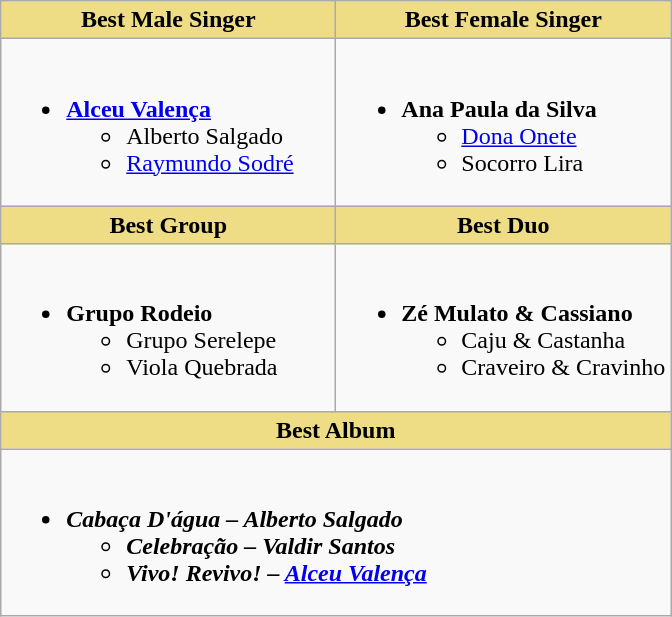<table class="wikitable" style="width=">
<tr>
<th style="background:#EEDD85; width:50%">Best Male Singer</th>
<th style="background:#EEDD85; width:50%">Best Female Singer</th>
</tr>
<tr>
<td style="vertical-align:top"><br><ul><li><strong><a href='#'>Alceu Valença</a></strong><ul><li>Alberto Salgado</li><li><a href='#'>Raymundo Sodré</a></li></ul></li></ul></td>
<td style="vertical-align:top"><br><ul><li><strong>Ana Paula da Silva</strong><ul><li><a href='#'>Dona Onete</a></li><li>Socorro Lira</li></ul></li></ul></td>
</tr>
<tr>
<th style="background:#EEDD85; width:50%">Best Group</th>
<th style="background:#EEDD85; width:50%">Best Duo</th>
</tr>
<tr>
<td style="vertical-align:top"><br><ul><li><strong>Grupo Rodeio</strong><ul><li>Grupo Serelepe</li><li>Viola Quebrada</li></ul></li></ul></td>
<td style="vertical-align:top"><br><ul><li><strong>Zé Mulato & Cassiano</strong><ul><li>Caju & Castanha</li><li>Craveiro & Cravinho</li></ul></li></ul></td>
</tr>
<tr>
<th colspan="2" scope="col" style="background:#EEDD85; width:50%">Best Album</th>
</tr>
<tr>
<td colspan="2" style="vertical-align:top"><br><ul><li><strong><em>Cabaça D'água<em> – Alberto Salgado<strong><ul><li></em>Celebração<em> – Valdir Santos</li><li></em>Vivo! Revivo!<em> – <a href='#'>Alceu Valença</a></li></ul></li></ul></td>
</tr>
</table>
